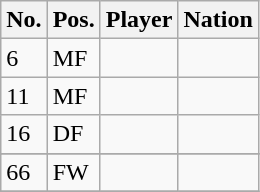<table class="wikitable sortable">
<tr>
<th scope="col">No.</th>
<th scope="col">Pos.</th>
<th scope="col">Player</th>
<th scope="col">Nation</th>
</tr>
<tr>
<td>6</td>
<td>MF</td>
<td></td>
<td></td>
</tr>
<tr>
<td>11</td>
<td>MF</td>
<td></td>
<td></td>
</tr>
<tr>
<td>16</td>
<td>DF</td>
<td></td>
<td></td>
</tr>
<tr>
</tr>
<tr>
<td>66</td>
<td>FW</td>
<td></td>
<td></td>
</tr>
<tr>
</tr>
</table>
